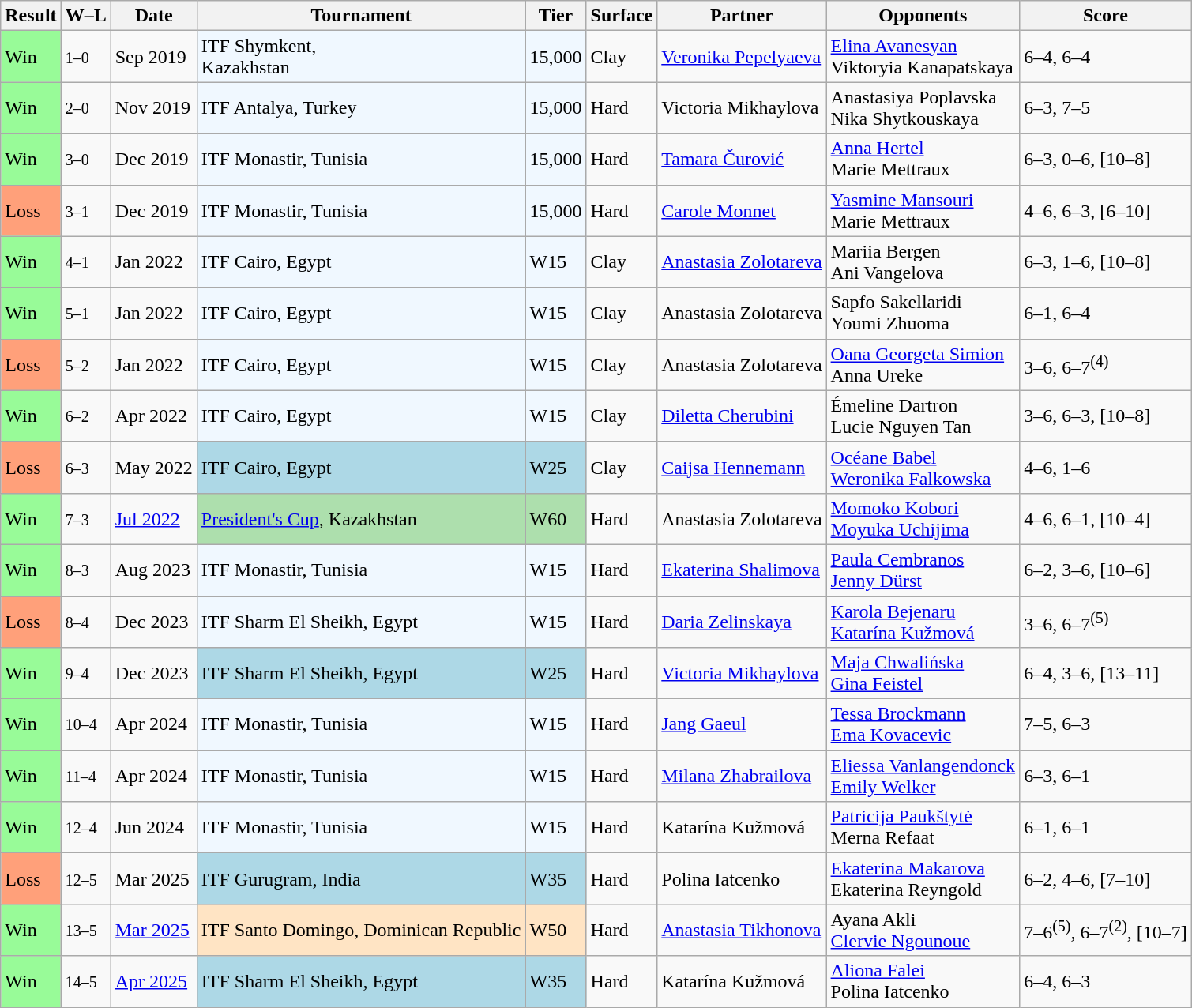<table class="sortable wikitable">
<tr>
<th>Result</th>
<th class="unsortable">W–L</th>
<th>Date</th>
<th>Tournament</th>
<th>Tier</th>
<th>Surface</th>
<th>Partner</th>
<th>Opponents</th>
<th class="unsortable">Score</th>
</tr>
<tr>
<td style="background:#98fb98;">Win</td>
<td><small>1–0</small></td>
<td>Sep 2019</td>
<td style="background:#f0f8ff;">ITF Shymkent, <br> Kazakhstan</td>
<td style="background:#f0f8ff;">15,000</td>
<td>Clay</td>
<td> <a href='#'>Veronika Pepelyaeva</a></td>
<td> <a href='#'>Elina Avanesyan</a> <br>  Viktoryia Kanapatskaya</td>
<td>6–4, 6–4</td>
</tr>
<tr>
<td style="background:#98fb98;">Win</td>
<td><small>2–0</small></td>
<td>Nov 2019</td>
<td style="background:#f0f8ff;">ITF Antalya, Turkey</td>
<td style="background:#f0f8ff;">15,000</td>
<td>Hard</td>
<td> Victoria Mikhaylova</td>
<td> Anastasiya Poplavska <br>  Nika Shytkouskaya</td>
<td>6–3, 7–5</td>
</tr>
<tr>
<td style="background:#98fb98;">Win</td>
<td><small>3–0</small></td>
<td>Dec 2019</td>
<td style="background:#f0f8ff;">ITF Monastir, Tunisia</td>
<td style="background:#f0f8ff;">15,000</td>
<td>Hard</td>
<td> <a href='#'>Tamara Čurović</a></td>
<td> <a href='#'>Anna Hertel</a> <br>  Marie Mettraux</td>
<td>6–3, 0–6, [10–8]</td>
</tr>
<tr>
<td style="background:#ffa07a;">Loss</td>
<td><small>3–1</small></td>
<td>Dec 2019</td>
<td style="background:#f0f8ff;">ITF Monastir, Tunisia</td>
<td style="background:#f0f8ff;">15,000</td>
<td>Hard</td>
<td> <a href='#'>Carole Monnet</a></td>
<td> <a href='#'>Yasmine Mansouri</a> <br>  Marie Mettraux</td>
<td>4–6, 6–3, [6–10]</td>
</tr>
<tr>
<td style="background:#98fb98;">Win</td>
<td><small>4–1</small></td>
<td>Jan 2022</td>
<td style="background:#f0f8ff;">ITF Cairo, Egypt</td>
<td style="background:#f0f8ff;">W15</td>
<td>Clay</td>
<td> <a href='#'>Anastasia Zolotareva</a></td>
<td> Mariia Bergen <br>  Ani Vangelova</td>
<td>6–3, 1–6, [10–8]</td>
</tr>
<tr>
<td style="background:#98fb98;">Win</td>
<td><small>5–1</small></td>
<td>Jan 2022</td>
<td style="background:#f0f8ff;">ITF Cairo, Egypt</td>
<td style="background:#f0f8ff;">W15</td>
<td>Clay</td>
<td> Anastasia Zolotareva</td>
<td> Sapfo Sakellaridi <br>  Youmi Zhuoma</td>
<td>6–1, 6–4</td>
</tr>
<tr>
<td style="background:#ffa07a;">Loss</td>
<td><small>5–2</small></td>
<td>Jan 2022</td>
<td style="background:#f0f8ff;">ITF Cairo, Egypt</td>
<td style="background:#f0f8ff;">W15</td>
<td>Clay</td>
<td> Anastasia Zolotareva</td>
<td> <a href='#'>Oana Georgeta Simion</a> <br>  Anna Ureke</td>
<td>3–6, 6–7<sup>(4)</sup></td>
</tr>
<tr>
<td style="background:#98fb98;">Win</td>
<td><small>6–2</small></td>
<td>Apr 2022</td>
<td style="background:#f0f8ff;">ITF Cairo, Egypt</td>
<td style="background:#f0f8ff;">W15</td>
<td>Clay</td>
<td> <a href='#'>Diletta Cherubini</a></td>
<td> Émeline Dartron <br>  Lucie Nguyen Tan</td>
<td>3–6, 6–3, [10–8]</td>
</tr>
<tr>
<td style="background:#ffa07a;">Loss</td>
<td><small>6–3</small></td>
<td>May 2022</td>
<td style="background:lightblue;">ITF Cairo, Egypt</td>
<td style="background:lightblue;">W25</td>
<td>Clay</td>
<td> <a href='#'>Caijsa Hennemann</a></td>
<td> <a href='#'>Océane Babel</a> <br>  <a href='#'>Weronika Falkowska</a></td>
<td>4–6, 1–6</td>
</tr>
<tr>
<td style="background:#98fb98;">Win</td>
<td><small>7–3</small></td>
<td><a href='#'>Jul 2022</a></td>
<td style="background:#addfad;"><a href='#'>President's Cup</a>, Kazakhstan</td>
<td style="background:#addfad;">W60</td>
<td>Hard</td>
<td> Anastasia Zolotareva</td>
<td> <a href='#'>Momoko Kobori</a> <br>  <a href='#'>Moyuka Uchijima</a></td>
<td>4–6, 6–1, [10–4]</td>
</tr>
<tr>
<td style="background:#98fb98;">Win</td>
<td><small>8–3</small></td>
<td>Aug 2023</td>
<td style="background:#f0f8ff;">ITF Monastir, Tunisia</td>
<td style="background:#f0f8ff;">W15</td>
<td>Hard</td>
<td> <a href='#'>Ekaterina Shalimova</a></td>
<td> <a href='#'>Paula Cembranos</a> <br>  <a href='#'>Jenny Dürst</a></td>
<td>6–2, 3–6, [10–6]</td>
</tr>
<tr>
<td style="background:#ffa07a;">Loss</td>
<td><small>8–4</small></td>
<td>Dec 2023</td>
<td style="background:#f0f8ff;">ITF Sharm El Sheikh, Egypt</td>
<td style="background:#f0f8ff;">W15</td>
<td>Hard</td>
<td> <a href='#'>Daria Zelinskaya</a></td>
<td> <a href='#'>Karola Bejenaru</a> <br>  <a href='#'>Katarína Kužmová</a></td>
<td>3–6, 6–7<sup>(5)</sup></td>
</tr>
<tr>
<td style="background:#98FB98;">Win</td>
<td><small>9–4</small></td>
<td>Dec 2023</td>
<td style="background:lightblue;">ITF Sharm El Sheikh, Egypt</td>
<td style="background:lightblue;">W25</td>
<td>Hard</td>
<td> <a href='#'>Victoria Mikhaylova</a></td>
<td> <a href='#'>Maja Chwalińska</a> <br>  <a href='#'>Gina Feistel</a></td>
<td>6–4, 3–6, [13–11]</td>
</tr>
<tr>
<td style="background:#98fb98;">Win</td>
<td><small>10–4</small></td>
<td>Apr 2024</td>
<td style="background:#f0f8ff;">ITF Monastir, Tunisia</td>
<td style="background:#f0f8ff;">W15</td>
<td>Hard</td>
<td> <a href='#'>Jang Gaeul</a></td>
<td> <a href='#'>Tessa Brockmann</a> <br>  <a href='#'>Ema Kovacevic</a></td>
<td>7–5, 6–3</td>
</tr>
<tr>
<td style="background:#98fb98;">Win</td>
<td><small>11–4</small></td>
<td>Apr 2024</td>
<td style="background:#f0f8ff;">ITF Monastir, Tunisia</td>
<td style="background:#f0f8ff;">W15</td>
<td>Hard</td>
<td> <a href='#'>Milana Zhabrailova</a></td>
<td> <a href='#'>Eliessa Vanlangendonck</a> <br>  <a href='#'>Emily Welker</a></td>
<td>6–3, 6–1</td>
</tr>
<tr>
<td style="background:#98fb98;">Win</td>
<td><small>12–4</small></td>
<td>Jun 2024</td>
<td style="background:#f0f8ff;">ITF Monastir, Tunisia</td>
<td style="background:#f0f8ff;">W15</td>
<td>Hard</td>
<td> Katarína Kužmová</td>
<td> <a href='#'>Patricija Paukštytė</a> <br>  Merna Refaat</td>
<td>6–1, 6–1</td>
</tr>
<tr>
<td style="background:#ffa07a;">Loss</td>
<td><small>12–5</small></td>
<td>Mar 2025</td>
<td style="background:lightblue;">ITF Gurugram, India</td>
<td style="background:lightblue;">W35</td>
<td>Hard</td>
<td> Polina Iatcenko</td>
<td> <a href='#'>Ekaterina Makarova</a> <br>  Ekaterina Reyngold</td>
<td>6–2, 4–6, [7–10]</td>
</tr>
<tr>
<td style="background:#98fb98;">Win</td>
<td><small>13–5</small></td>
<td><a href='#'>Mar 2025</a></td>
<td style="background:#ffe4c4;">ITF Santo Domingo, Dominican Republic</td>
<td style="background:#ffe4c4;">W50</td>
<td>Hard</td>
<td> <a href='#'>Anastasia Tikhonova</a></td>
<td> Ayana Akli <br>  <a href='#'>Clervie Ngounoue</a></td>
<td>7–6<sup>(5)</sup>, 6–7<sup>(2)</sup>, [10–7]</td>
</tr>
<tr>
<td style="background:#98FB98;">Win</td>
<td><small>14–5</small></td>
<td><a href='#'>Apr 2025</a></td>
<td style="background:lightblue;">ITF Sharm El Sheikh, Egypt</td>
<td style="background:lightblue;">W35</td>
<td>Hard</td>
<td> Katarína Kužmová</td>
<td> <a href='#'>Aliona Falei</a> <br>  Polina Iatcenko</td>
<td>6–4, 6–3</td>
</tr>
</table>
